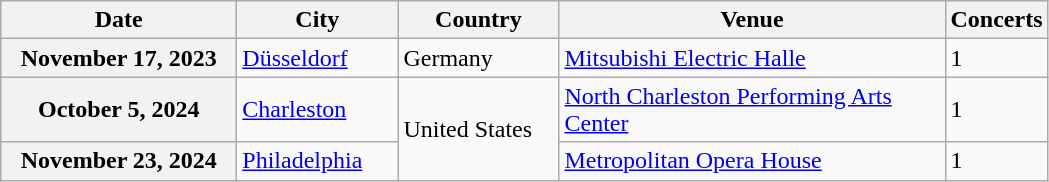<table class="wikitable">
<tr>
<th scope="col" style="width:150px;">Date</th>
<th scope="col" style="width:100px;">City</th>
<th scope="col" style="width:100px;">Country</th>
<th scope="col" style="width:250px;">Venue</th>
<th scope="col" style="width:50px;">Concerts</th>
</tr>
<tr>
<th scope="row">November 17, 2023</th>
<td><a href='#'>Düsseldorf</a></td>
<td>Germany</td>
<td><a href='#'>Mitsubishi Electric Halle</a></td>
<td>1</td>
</tr>
<tr>
<th scope="row">October 5, 2024</th>
<td><a href='#'>Charleston</a></td>
<td rowspan="2">United States</td>
<td><a href='#'>North Charleston Performing Arts Center</a></td>
<td>1</td>
</tr>
<tr>
<th>November 23, 2024</th>
<td><a href='#'>Philadelphia</a></td>
<td><a href='#'>Metropolitan Opera House</a></td>
<td>1</td>
</tr>
</table>
